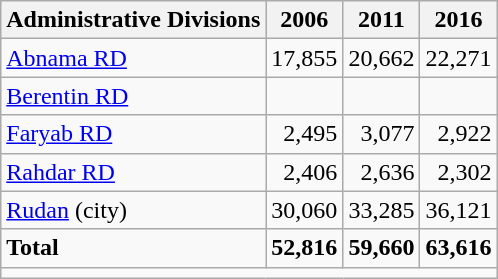<table class="wikitable">
<tr>
<th>Administrative Divisions</th>
<th>2006</th>
<th>2011</th>
<th>2016</th>
</tr>
<tr>
<td><a href='#'>Abnama RD</a></td>
<td style="text-align: right;">17,855</td>
<td style="text-align: right;">20,662</td>
<td style="text-align: right;">22,271</td>
</tr>
<tr>
<td><a href='#'>Berentin RD</a></td>
<td style="text-align: right;"></td>
<td style="text-align: right;"></td>
<td style="text-align: right;"></td>
</tr>
<tr>
<td><a href='#'>Faryab RD</a></td>
<td style="text-align: right;">2,495</td>
<td style="text-align: right;">3,077</td>
<td style="text-align: right;">2,922</td>
</tr>
<tr>
<td><a href='#'>Rahdar RD</a></td>
<td style="text-align: right;">2,406</td>
<td style="text-align: right;">2,636</td>
<td style="text-align: right;">2,302</td>
</tr>
<tr>
<td><a href='#'>Rudan</a> (city)</td>
<td style="text-align: right;">30,060</td>
<td style="text-align: right;">33,285</td>
<td style="text-align: right;">36,121</td>
</tr>
<tr>
<td><strong>Total</strong></td>
<td style="text-align: right;"><strong>52,816</strong></td>
<td style="text-align: right;"><strong>59,660</strong></td>
<td style="text-align: right;"><strong>63,616</strong></td>
</tr>
<tr>
<td colspan=4></td>
</tr>
</table>
